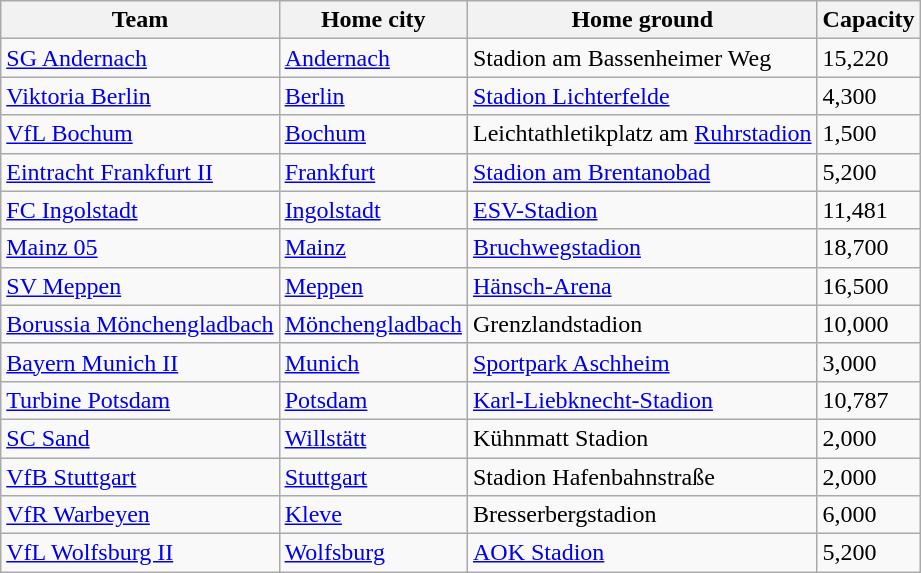<table class="wikitable sortable">
<tr>
<th>Team</th>
<th>Home city</th>
<th>Home ground</th>
<th>Capacity</th>
</tr>
<tr>
<td data-sort-value="Andernach"><a href='#'>SG Andernach</a></td>
<td><a href='#'>Andernach</a></td>
<td>Stadion am Bassenheimer Weg</td>
<td>15,220</td>
</tr>
<tr>
<td data-sort-value="Berlin"><a href='#'>Viktoria Berlin</a></td>
<td><a href='#'>Berlin</a></td>
<td><a href='#'>Stadion Lichterfelde</a></td>
<td>4,300</td>
</tr>
<tr>
<td data-sort-value="Bochum"><a href='#'>VfL Bochum</a></td>
<td><a href='#'>Bochum</a></td>
<td>Leichtathletikplatz am <a href='#'>Ruhrstadion</a></td>
<td>1,500</td>
</tr>
<tr>
<td data-sort-value="Frankfurt"><a href='#'>Eintracht Frankfurt II</a></td>
<td><a href='#'>Frankfurt</a></td>
<td><a href='#'>Stadion am Brentanobad</a></td>
<td>5,200</td>
</tr>
<tr>
<td data-sort-value="Ingolstadt"><a href='#'>FC Ingolstadt</a></td>
<td><a href='#'>Ingolstadt</a></td>
<td><a href='#'>ESV-Stadion</a></td>
<td>11,481</td>
</tr>
<tr>
<td data-sort-value="Mainz"><a href='#'>Mainz 05</a></td>
<td><a href='#'>Mainz</a></td>
<td><a href='#'>Bruchwegstadion</a></td>
<td>18,700</td>
</tr>
<tr>
<td data-sort-value="Meppen"><a href='#'>SV Meppen</a></td>
<td><a href='#'>Meppen</a></td>
<td><a href='#'>Hänsch-Arena</a></td>
<td>16,500</td>
</tr>
<tr>
<td data-sort-value="Monchengladbach"><a href='#'>Borussia Mönchengladbach</a></td>
<td><a href='#'>Mönchengladbach</a></td>
<td>Grenzlandstadion</td>
<td>10,000</td>
</tr>
<tr>
<td data-sort-value="Munich"><a href='#'>Bayern Munich II</a></td>
<td><a href='#'>Munich</a></td>
<td><a href='#'>Sportpark Aschheim</a></td>
<td>3,000</td>
</tr>
<tr>
<td data-sort-value="Potsdam"><a href='#'>Turbine Potsdam</a></td>
<td><a href='#'>Potsdam</a></td>
<td><a href='#'>Karl-Liebknecht-Stadion</a></td>
<td>10,787</td>
</tr>
<tr>
<td data-sort-value="Sand"><a href='#'>SC Sand</a></td>
<td><a href='#'>Willstätt</a></td>
<td>Kühnmatt Stadion</td>
<td>2,000</td>
</tr>
<tr>
<td data-sort-value="Stuttgart"><a href='#'>VfB Stuttgart</a></td>
<td><a href='#'>Stuttgart</a></td>
<td>Stadion Hafenbahnstraße</td>
<td>2,000</td>
</tr>
<tr>
<td data-sort-value="Warbeyen"><a href='#'>VfR Warbeyen</a></td>
<td><a href='#'>Kleve</a></td>
<td>Bresserbergstadion</td>
<td>6,000</td>
</tr>
<tr>
<td data-sort-value="Wolfsburg"><a href='#'>VfL Wolfsburg II</a></td>
<td><a href='#'>Wolfsburg</a></td>
<td><a href='#'>AOK Stadion</a></td>
<td>5,200</td>
</tr>
</table>
